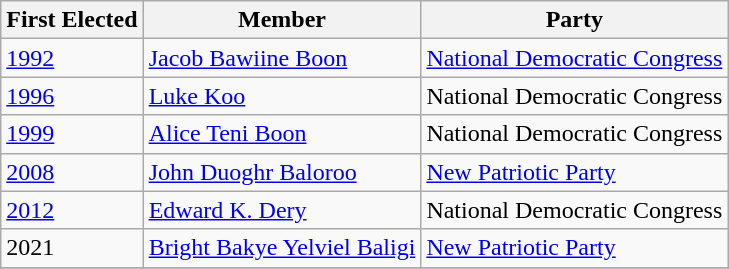<table class="wikitable">
<tr>
<th>First Elected</th>
<th>Member</th>
<th>Party</th>
</tr>
<tr>
<td><a href='#'>1992</a></td>
<td><a href='#'>Jacob Bawiine Boon</a></td>
<td><a href='#'>National Democratic Congress</a></td>
</tr>
<tr>
<td><a href='#'>1996</a></td>
<td><a href='#'>Luke Koo</a></td>
<td>National Democratic Congress</td>
</tr>
<tr>
<td><a href='#'>1999</a></td>
<td><a href='#'>Alice Teni Boon</a></td>
<td>National Democratic Congress</td>
</tr>
<tr>
<td><a href='#'>2008</a></td>
<td><a href='#'>John Duoghr Baloroo</a></td>
<td><a href='#'>New Patriotic Party</a></td>
</tr>
<tr>
<td><a href='#'>2012</a></td>
<td><a href='#'>Edward K. Dery</a></td>
<td>National Democratic Congress</td>
</tr>
<tr>
<td>2021</td>
<td><a href='#'>Bright Bakye Yelviel Baligi</a></td>
<td><a href='#'>New Patriotic Party</a></td>
</tr>
<tr>
</tr>
</table>
